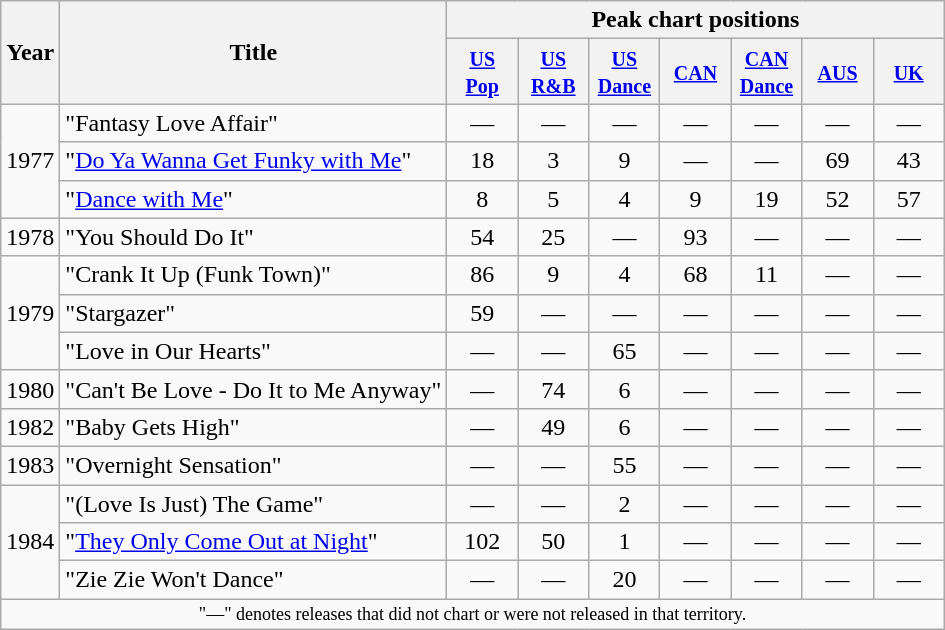<table class="wikitable">
<tr>
<th scope="col" rowspan="2">Year</th>
<th scope="col" rowspan="2">Title</th>
<th scope="col" colspan="7">Peak chart positions</th>
</tr>
<tr>
<th style="width:40px;"><small><a href='#'>US Pop</a></small><br></th>
<th style="width:40px;"><small><a href='#'>US R&B</a></small><br></th>
<th style="width:40px;"><small><a href='#'>US Dance</a></small><br></th>
<th style="width:40px;"><small><a href='#'>CAN</a></small><br></th>
<th style="width:40px;"><small><a href='#'>CAN Dance</a></small><br></th>
<th style="width:40px;"><small><a href='#'>AUS</a></small><br></th>
<th style="width:40px;"><small><a href='#'>UK</a></small><br></th>
</tr>
<tr>
<td rowspan="3">1977</td>
<td>"Fantasy Love Affair"</td>
<td align=center>―</td>
<td align=center>―</td>
<td align=center>―</td>
<td align=center>―</td>
<td align=center>―</td>
<td align=center>―</td>
<td align=center>―</td>
</tr>
<tr>
<td>"<a href='#'>Do Ya Wanna Get Funky with Me</a>"</td>
<td align=center>18</td>
<td align=center>3</td>
<td align=center>9</td>
<td align=center>―</td>
<td align=center>―</td>
<td align=center>69</td>
<td align=center>43</td>
</tr>
<tr>
<td>"<a href='#'>Dance with Me</a>"</td>
<td align=center>8</td>
<td align=center>5</td>
<td align=center>4</td>
<td align=center>9</td>
<td align=center>19</td>
<td align=center>52</td>
<td align=center>57</td>
</tr>
<tr>
<td rowspan="1">1978</td>
<td>"You Should Do It"</td>
<td align=center>54</td>
<td align=center>25</td>
<td align=center>―</td>
<td align=center>93</td>
<td align=center>―</td>
<td align=center>―</td>
<td align=center>―</td>
</tr>
<tr>
<td rowspan="3">1979</td>
<td>"Crank It Up (Funk Town)"</td>
<td align=center>86</td>
<td align=center>9</td>
<td align=center>4</td>
<td align=center>68</td>
<td align=center>11</td>
<td align=center>―</td>
<td align=center>―</td>
</tr>
<tr>
<td>"Stargazer"</td>
<td align=center>59</td>
<td align=center>―</td>
<td align=center>―</td>
<td align=center>―</td>
<td align=center>―</td>
<td align=center>―</td>
<td align=center>―</td>
</tr>
<tr>
<td>"Love in Our Hearts"</td>
<td align=center>―</td>
<td align=center>―</td>
<td align=center>65</td>
<td align=center>―</td>
<td align=center>―</td>
<td align=center>―</td>
<td align=center>―</td>
</tr>
<tr>
<td rowspan="1">1980</td>
<td>"Can't Be Love - Do It to Me Anyway"</td>
<td align=center>―</td>
<td align=center>74</td>
<td align=center>6</td>
<td align=center>―</td>
<td align=center>―</td>
<td align=center>―</td>
<td align=center>―</td>
</tr>
<tr>
<td rowspan="1">1982</td>
<td>"Baby Gets High"</td>
<td align=center>―</td>
<td align=center>49</td>
<td align=center>6</td>
<td align=center>―</td>
<td align=center>―</td>
<td align=center>―</td>
<td align=center>―</td>
</tr>
<tr>
<td rowspan="1">1983</td>
<td>"Overnight Sensation"</td>
<td align=center>―</td>
<td align=center>―</td>
<td align=center>55</td>
<td align=center>―</td>
<td align=center>―</td>
<td align=center>―</td>
<td align=center>―</td>
</tr>
<tr>
<td rowspan="3">1984</td>
<td>"(Love Is Just) The Game"</td>
<td align=center>―</td>
<td align=center>―</td>
<td align=center>2</td>
<td align=center>―</td>
<td align=center>―</td>
<td align=center>―</td>
<td align=center>―</td>
</tr>
<tr>
<td>"<a href='#'>They Only Come Out at Night</a>"</td>
<td align=center>102</td>
<td align=center>50</td>
<td align=center>1</td>
<td align=center>―</td>
<td align=center>―</td>
<td align=center>―</td>
<td align=center>―</td>
</tr>
<tr>
<td>"Zie Zie Won't Dance"</td>
<td align=center>―</td>
<td align=center>―</td>
<td align=center>20</td>
<td align=center>―</td>
<td align=center>―</td>
<td align=center>―</td>
<td align=center>―</td>
</tr>
<tr>
<td colspan="9" style="text-align:center; font-size:9pt;">"—" denotes releases that did not chart or were not released in that territory.</td>
</tr>
</table>
